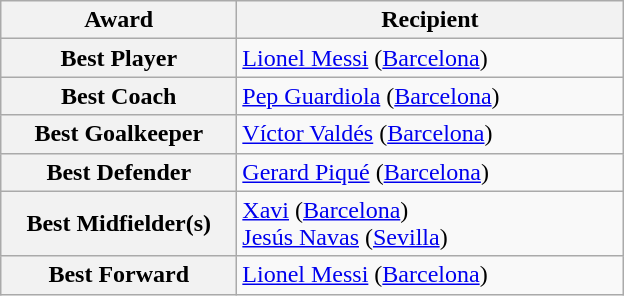<table class="wikitable">
<tr>
<th width="150">Award</th>
<th width="250">Recipient</th>
</tr>
<tr>
<th>Best Player</th>
<td> <a href='#'>Lionel Messi</a> (<a href='#'>Barcelona</a>)</td>
</tr>
<tr>
<th>Best Coach</th>
<td> <a href='#'>Pep Guardiola</a> (<a href='#'>Barcelona</a>)</td>
</tr>
<tr>
<th>Best Goalkeeper</th>
<td> <a href='#'>Víctor Valdés</a> (<a href='#'>Barcelona</a>)</td>
</tr>
<tr>
<th>Best Defender</th>
<td> <a href='#'>Gerard Piqué</a> (<a href='#'>Barcelona</a>)</td>
</tr>
<tr>
<th>Best Midfielder(s)</th>
<td> <a href='#'>Xavi</a> (<a href='#'>Barcelona</a>) <br>  <a href='#'>Jesús Navas</a> (<a href='#'>Sevilla</a>)</td>
</tr>
<tr>
<th>Best Forward</th>
<td> <a href='#'>Lionel Messi</a> (<a href='#'>Barcelona</a>)</td>
</tr>
</table>
